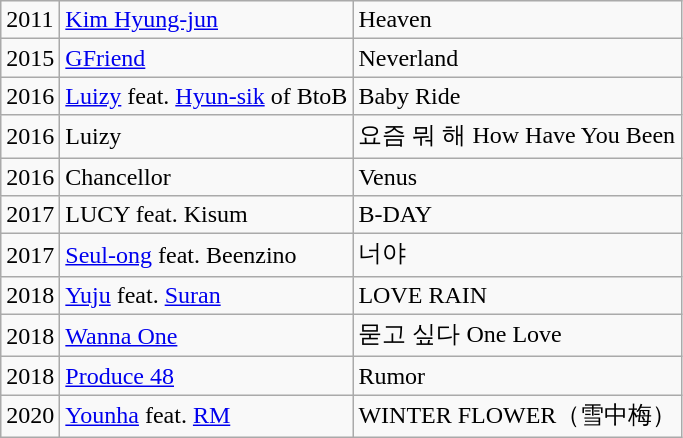<table class="wikitable">
<tr>
<td>2011</td>
<td><a href='#'>Kim Hyung-jun</a></td>
<td>Heaven</td>
</tr>
<tr>
<td>2015</td>
<td><a href='#'>GFriend</a></td>
<td>Neverland</td>
</tr>
<tr>
<td>2016</td>
<td><a href='#'>Luizy</a> feat. <a href='#'>Hyun-sik</a> of BtoB</td>
<td>Baby Ride</td>
</tr>
<tr>
<td>2016</td>
<td>Luizy</td>
<td>요즘 뭐 해 How Have You Been</td>
</tr>
<tr>
<td>2016</td>
<td>Chancellor</td>
<td>Venus</td>
</tr>
<tr>
<td>2017</td>
<td>LUCY feat. Kisum</td>
<td>B-DAY</td>
</tr>
<tr>
<td>2017</td>
<td><a href='#'>Seul-ong</a> feat. Beenzino</td>
<td>너야</td>
</tr>
<tr>
<td>2018</td>
<td><a href='#'>Yuju</a> feat. <a href='#'>Suran</a></td>
<td>LOVE RAIN</td>
</tr>
<tr>
<td>2018</td>
<td><a href='#'>Wanna One</a></td>
<td>묻고 싶다 One Love</td>
</tr>
<tr>
<td>2018</td>
<td><a href='#'>Produce 48</a></td>
<td>Rumor</td>
</tr>
<tr>
<td>2020</td>
<td><a href='#'>Younha</a> feat. <a href='#'>RM</a></td>
<td>WINTER FLOWER（雪中梅）</td>
</tr>
</table>
